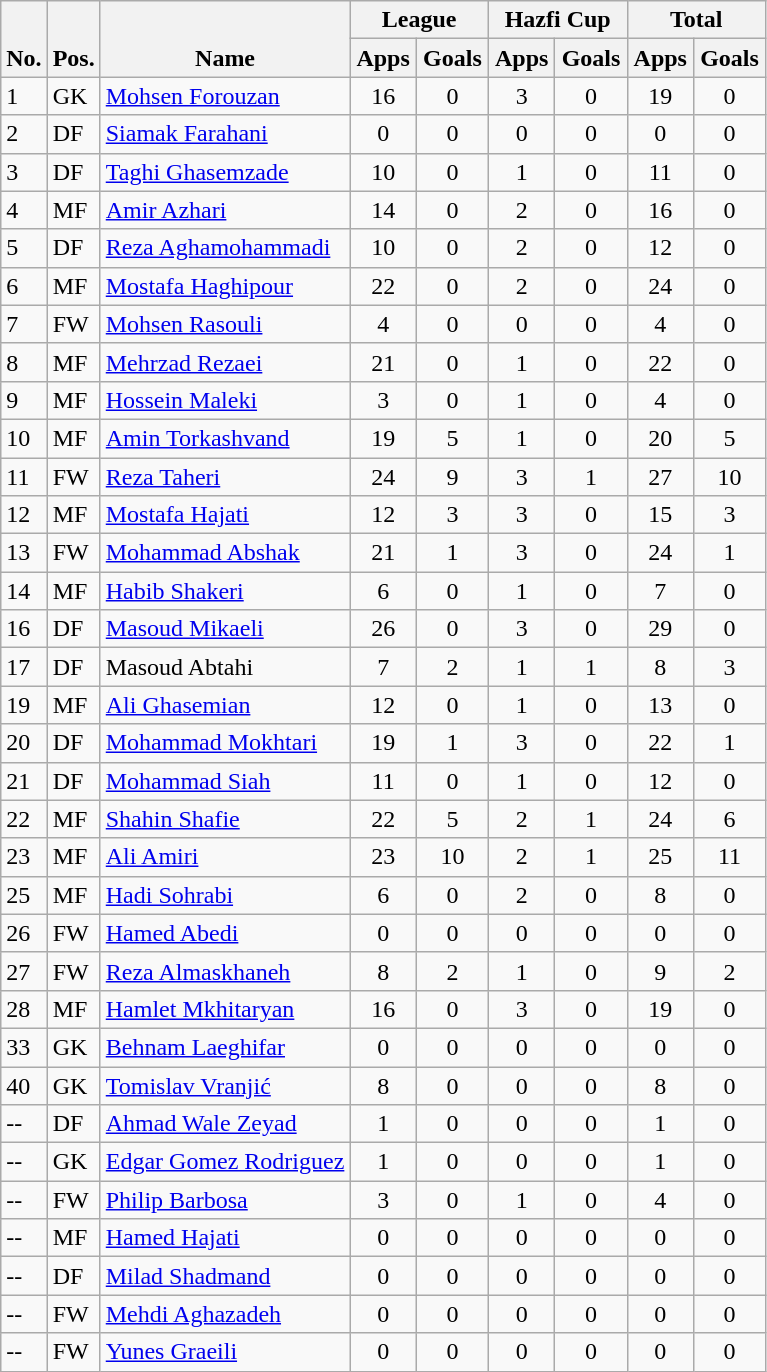<table class="wikitable" style="text-align:center">
<tr>
<th rowspan="2" valign="bottom">No.</th>
<th rowspan="2" valign="bottom">Pos.</th>
<th rowspan="2" valign="bottom">Name</th>
<th colspan="2" width="85">League</th>
<th colspan="2" width="85">Hazfi Cup</th>
<th colspan="2" width="85">Total</th>
</tr>
<tr>
<th>Apps</th>
<th>Goals</th>
<th>Apps</th>
<th>Goals</th>
<th>Apps</th>
<th>Goals</th>
</tr>
<tr>
<td align="left">1</td>
<td align="left">GK</td>
<td align="left"> <a href='#'>Mohsen Forouzan</a></td>
<td>16</td>
<td>0</td>
<td>3</td>
<td>0</td>
<td>19</td>
<td>0</td>
</tr>
<tr>
<td align="left">2</td>
<td align="left">DF</td>
<td align="left"> <a href='#'>Siamak Farahani</a></td>
<td>0</td>
<td>0</td>
<td>0</td>
<td>0</td>
<td>0</td>
<td>0</td>
</tr>
<tr>
<td align="left">3</td>
<td align="left">DF</td>
<td align="left"> <a href='#'>Taghi Ghasemzade</a></td>
<td>10</td>
<td>0</td>
<td>1</td>
<td>0</td>
<td>11</td>
<td>0</td>
</tr>
<tr>
<td align="left">4</td>
<td align="left">MF</td>
<td align="left"> <a href='#'>Amir Azhari</a></td>
<td>14</td>
<td>0</td>
<td>2</td>
<td>0</td>
<td>16</td>
<td>0</td>
</tr>
<tr>
<td align="left">5</td>
<td align="left">DF</td>
<td align="left"> <a href='#'>Reza Aghamohammadi</a></td>
<td>10</td>
<td>0</td>
<td>2</td>
<td>0</td>
<td>12</td>
<td>0</td>
</tr>
<tr>
<td align="left">6</td>
<td align="left">MF</td>
<td align="left"> <a href='#'>Mostafa Haghipour</a></td>
<td>22</td>
<td>0</td>
<td>2</td>
<td>0</td>
<td>24</td>
<td>0</td>
</tr>
<tr>
<td align="left">7</td>
<td align="left">FW</td>
<td align="left"> <a href='#'>Mohsen Rasouli</a></td>
<td>4</td>
<td>0</td>
<td>0</td>
<td>0</td>
<td>4</td>
<td>0</td>
</tr>
<tr>
<td align="left">8</td>
<td align="left">MF</td>
<td align="left"> <a href='#'>Mehrzad Rezaei</a></td>
<td>21</td>
<td>0</td>
<td>1</td>
<td>0</td>
<td>22</td>
<td>0</td>
</tr>
<tr>
<td align="left">9</td>
<td align="left">MF</td>
<td align="left"> <a href='#'>Hossein Maleki</a></td>
<td>3</td>
<td>0</td>
<td>1</td>
<td>0</td>
<td>4</td>
<td>0</td>
</tr>
<tr>
<td align="left">10</td>
<td align="left">MF</td>
<td align="left"> <a href='#'>Amin Torkashvand</a></td>
<td>19</td>
<td>5</td>
<td>1</td>
<td>0</td>
<td>20</td>
<td>5</td>
</tr>
<tr>
<td align="left">11</td>
<td align="left">FW</td>
<td align="left"> <a href='#'>Reza Taheri</a></td>
<td>24</td>
<td>9</td>
<td>3</td>
<td>1</td>
<td>27</td>
<td>10</td>
</tr>
<tr>
<td align="left">12</td>
<td align="left">MF</td>
<td align="left"> <a href='#'>Mostafa Hajati</a></td>
<td>12</td>
<td>3</td>
<td>3</td>
<td>0</td>
<td>15</td>
<td>3</td>
</tr>
<tr>
<td align="left">13</td>
<td align="left">FW</td>
<td align="left"> <a href='#'>Mohammad Abshak</a></td>
<td>21</td>
<td>1</td>
<td>3</td>
<td>0</td>
<td>24</td>
<td>1</td>
</tr>
<tr>
<td align="left">14</td>
<td align="left">MF</td>
<td align="left"> <a href='#'>Habib Shakeri</a></td>
<td>6</td>
<td>0</td>
<td>1</td>
<td>0</td>
<td>7</td>
<td>0</td>
</tr>
<tr>
<td align="left">16</td>
<td align="left">DF</td>
<td align="left"> <a href='#'>Masoud Mikaeli</a></td>
<td>26</td>
<td>0</td>
<td>3</td>
<td>0</td>
<td>29</td>
<td>0</td>
</tr>
<tr>
<td align="left">17</td>
<td align="left">DF</td>
<td align="left"> Masoud Abtahi</td>
<td>7</td>
<td>2</td>
<td>1</td>
<td>1</td>
<td>8</td>
<td>3</td>
</tr>
<tr>
<td align="left">19</td>
<td align="left">MF</td>
<td align="left"> <a href='#'>Ali Ghasemian</a></td>
<td>12</td>
<td>0</td>
<td>1</td>
<td>0</td>
<td>13</td>
<td>0</td>
</tr>
<tr>
<td align="left">20</td>
<td align="left">DF</td>
<td align="left"> <a href='#'>Mohammad Mokhtari</a></td>
<td>19</td>
<td>1</td>
<td>3</td>
<td>0</td>
<td>22</td>
<td>1</td>
</tr>
<tr>
<td align="left">21</td>
<td align="left">DF</td>
<td align="left"> <a href='#'>Mohammad Siah</a></td>
<td>11</td>
<td>0</td>
<td>1</td>
<td>0</td>
<td>12</td>
<td>0</td>
</tr>
<tr>
<td align="left">22</td>
<td align="left">MF</td>
<td align="left"> <a href='#'>Shahin Shafie</a></td>
<td>22</td>
<td>5</td>
<td>2</td>
<td>1</td>
<td>24</td>
<td>6</td>
</tr>
<tr>
<td align="left">23</td>
<td align="left">MF</td>
<td align="left"> <a href='#'>Ali Amiri</a></td>
<td>23</td>
<td>10</td>
<td>2</td>
<td>1</td>
<td>25</td>
<td>11</td>
</tr>
<tr>
<td align="left">25</td>
<td align="left">MF</td>
<td align="left"> <a href='#'>Hadi Sohrabi</a></td>
<td>6</td>
<td>0</td>
<td>2</td>
<td>0</td>
<td>8</td>
<td>0</td>
</tr>
<tr>
<td align="left">26</td>
<td align="left">FW</td>
<td align="left"> <a href='#'>Hamed Abedi</a></td>
<td>0</td>
<td>0</td>
<td>0</td>
<td>0</td>
<td>0</td>
<td>0</td>
</tr>
<tr>
<td align="left">27</td>
<td align="left">FW</td>
<td align="left"> <a href='#'>Reza Almaskhaneh</a></td>
<td>8</td>
<td>2</td>
<td>1</td>
<td>0</td>
<td>9</td>
<td>2</td>
</tr>
<tr>
<td align="left">28</td>
<td align="left">MF</td>
<td align="left"> <a href='#'>Hamlet Mkhitaryan</a></td>
<td>16</td>
<td>0</td>
<td>3</td>
<td>0</td>
<td>19</td>
<td>0</td>
</tr>
<tr>
<td align="left">33</td>
<td align="left">GK</td>
<td align="left"> <a href='#'>Behnam Laeghifar</a></td>
<td>0</td>
<td>0</td>
<td>0</td>
<td>0</td>
<td>0</td>
<td>0</td>
</tr>
<tr>
<td align="left">40</td>
<td align="left">GK</td>
<td align="left"> <a href='#'>Tomislav Vranjić</a></td>
<td>8</td>
<td>0</td>
<td>0</td>
<td>0</td>
<td>8</td>
<td>0</td>
</tr>
<tr>
<td align="left">--</td>
<td align="left">DF</td>
<td align="left"> <a href='#'>Ahmad Wale Zeyad</a></td>
<td>1</td>
<td>0</td>
<td>0</td>
<td>0</td>
<td>1</td>
<td>0</td>
</tr>
<tr>
<td align="left">--</td>
<td align="left">GK</td>
<td align="left"> <a href='#'>Edgar Gomez Rodriguez</a></td>
<td>1</td>
<td>0</td>
<td>0</td>
<td>0</td>
<td>1</td>
<td>0</td>
</tr>
<tr>
<td align="left">--</td>
<td align="left">FW</td>
<td align="left"> <a href='#'>Philip Barbosa</a></td>
<td>3</td>
<td>0</td>
<td>1</td>
<td>0</td>
<td>4</td>
<td>0</td>
</tr>
<tr>
<td align="left">--</td>
<td align="left">MF</td>
<td align="left"> <a href='#'>Hamed Hajati</a></td>
<td>0</td>
<td>0</td>
<td>0</td>
<td>0</td>
<td>0</td>
<td>0</td>
</tr>
<tr>
<td align="left">--</td>
<td align="left">DF</td>
<td align="left"> <a href='#'>Milad Shadmand</a></td>
<td>0</td>
<td>0</td>
<td>0</td>
<td>0</td>
<td>0</td>
<td>0</td>
</tr>
<tr>
<td align="left">--</td>
<td align="left">FW</td>
<td align="left"> <a href='#'>Mehdi Aghazadeh</a></td>
<td>0</td>
<td>0</td>
<td>0</td>
<td>0</td>
<td>0</td>
<td>0</td>
</tr>
<tr>
<td align="left">--</td>
<td align="left">FW</td>
<td align="left"> <a href='#'>Yunes Graeili</a></td>
<td>0</td>
<td>0</td>
<td>0</td>
<td>0</td>
<td>0</td>
<td>0</td>
</tr>
</table>
